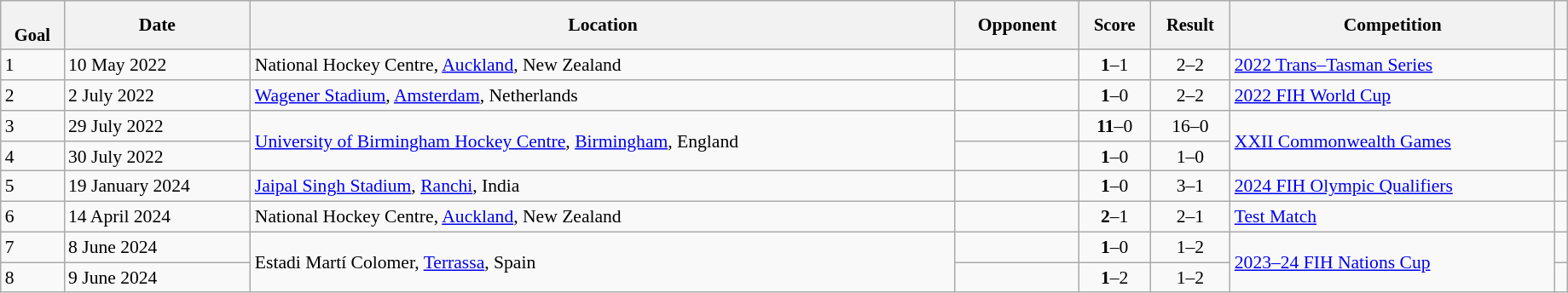<table class="wikitable sortable" style="font-size:90%" width=97%>
<tr>
<th style="font-size:95%;" data-sort-type=number><br>Goal</th>
<th align=center>Date</th>
<th>Location</th>
<th width=90>Opponent</th>
<th data-sort-type="number" style="font-size:95%">Score</th>
<th data-sort-type="number" style="font-size:95%">Result</th>
<th>Competition</th>
<th></th>
</tr>
<tr>
<td>1</td>
<td>10 May 2022</td>
<td>National Hockey Centre, <a href='#'>Auckland</a>, New Zealand</td>
<td></td>
<td align="center"><strong>1</strong>–1</td>
<td align="center">2–2</td>
<td><a href='#'>2022 Trans–Tasman Series</a></td>
<td></td>
</tr>
<tr>
<td>2</td>
<td>2 July 2022</td>
<td><a href='#'>Wagener Stadium</a>, <a href='#'>Amsterdam</a>, Netherlands</td>
<td></td>
<td align="center"><strong>1</strong>–0</td>
<td align="center">2–2</td>
<td><a href='#'>2022 FIH World Cup</a></td>
<td></td>
</tr>
<tr>
<td>3</td>
<td>29 July 2022</td>
<td rowspan=2><a href='#'>University of Birmingham Hockey Centre</a>, <a href='#'>Birmingham</a>, England</td>
<td></td>
<td align="center"><strong>11</strong>–0</td>
<td align="center">16–0</td>
<td rowspan=2><a href='#'>XXII Commonwealth Games</a></td>
<td></td>
</tr>
<tr>
<td>4</td>
<td>30 July 2022</td>
<td></td>
<td align="center"><strong>1</strong>–0</td>
<td align="center">1–0</td>
<td></td>
</tr>
<tr>
<td>5</td>
<td>19 January 2024</td>
<td><a href='#'>Jaipal Singh Stadium</a>, <a href='#'>Ranchi</a>, India</td>
<td></td>
<td align="center"><strong>1</strong>–0</td>
<td align="center">3–1</td>
<td><a href='#'>2024 FIH Olympic Qualifiers</a></td>
<td></td>
</tr>
<tr>
<td>6</td>
<td>14 April 2024</td>
<td>National Hockey Centre, <a href='#'>Auckland</a>, New Zealand</td>
<td></td>
<td align="center"><strong>2</strong>–1</td>
<td align="center">2–1</td>
<td><a href='#'>Test Match</a></td>
<td></td>
</tr>
<tr>
<td>7</td>
<td>8 June 2024</td>
<td rowspan=2>Estadi Martí Colomer, <a href='#'>Terrassa</a>, Spain</td>
<td></td>
<td align="center"><strong>1</strong>–0</td>
<td align="center">1–2</td>
<td rowspan=2><a href='#'>2023–24 FIH Nations Cup</a></td>
<td></td>
</tr>
<tr>
<td>8</td>
<td>9 June 2024</td>
<td></td>
<td align="center"><strong>1</strong>–2</td>
<td align="center">1–2</td>
<td></td>
</tr>
</table>
